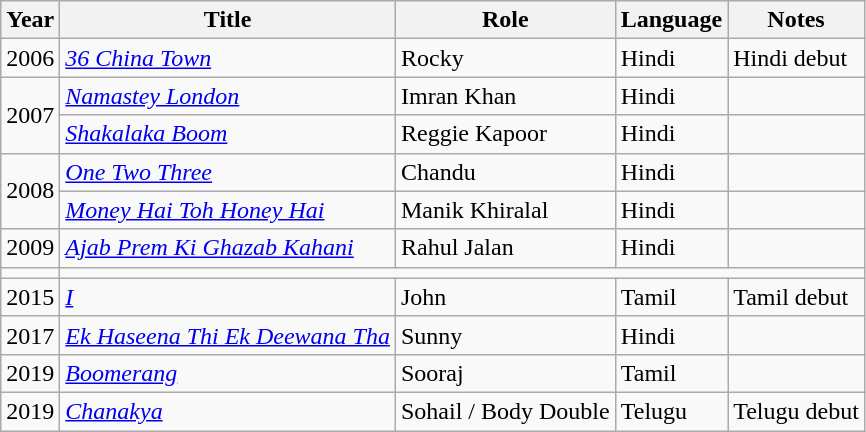<table class="wikitable">
<tr>
<th>Year</th>
<th>Title</th>
<th>Role</th>
<th>Language</th>
<th>Notes</th>
</tr>
<tr>
<td>2006</td>
<td><em><a href='#'>36 China Town</a></em></td>
<td>Rocky</td>
<td>Hindi</td>
<td>Hindi debut</td>
</tr>
<tr>
<td rowspan="2">2007</td>
<td><em><a href='#'>Namastey London</a></em></td>
<td>Imran Khan</td>
<td>Hindi</td>
<td></td>
</tr>
<tr>
<td><em><a href='#'>Shakalaka Boom</a></em></td>
<td>Reggie Kapoor</td>
<td>Hindi</td>
<td></td>
</tr>
<tr>
<td rowspan="2">2008</td>
<td><em><a href='#'>One Two Three</a></em></td>
<td>Chandu</td>
<td>Hindi</td>
<td></td>
</tr>
<tr>
<td><em><a href='#'>Money Hai Toh Honey Hai</a></em></td>
<td>Manik Khiralal</td>
<td>Hindi</td>
<td></td>
</tr>
<tr>
<td>2009</td>
<td><em><a href='#'>Ajab Prem Ki Ghazab Kahani</a></em></td>
<td>Rahul Jalan</td>
<td>Hindi</td>
<td></td>
</tr>
<tr>
<td></td>
</tr>
<tr>
<td>2015</td>
<td><em><a href='#'>I</a></em></td>
<td>John</td>
<td>Tamil</td>
<td>Tamil debut</td>
</tr>
<tr>
<td>2017</td>
<td><em><a href='#'>Ek Haseena Thi Ek Deewana Tha</a></em></td>
<td>Sunny</td>
<td>Hindi</td>
<td></td>
</tr>
<tr>
<td>2019</td>
<td><em><a href='#'>Boomerang</a></em></td>
<td>Sooraj</td>
<td>Tamil</td>
<td></td>
</tr>
<tr>
<td>2019</td>
<td><em><a href='#'>Chanakya</a></em></td>
<td>Sohail / Body Double</td>
<td>Telugu</td>
<td>Telugu debut</td>
</tr>
</table>
